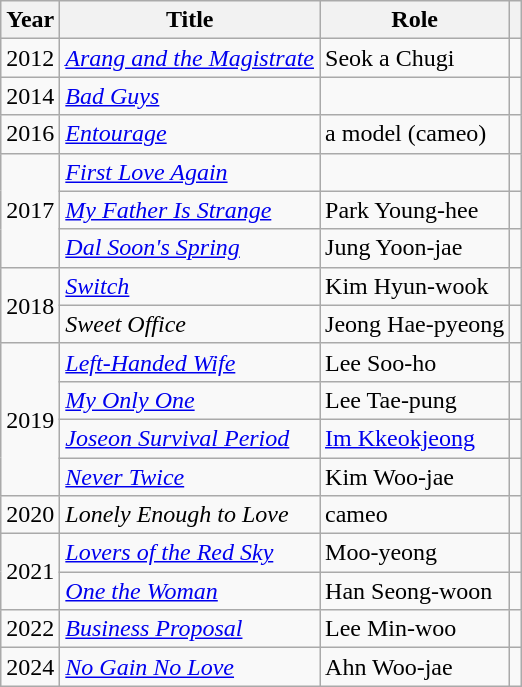<table class="wikitable sortable plainrowheaders">
<tr>
<th scope="col">Year</th>
<th scope="col">Title</th>
<th scope="col">Role</th>
<th scope="col" class="unsortable"></th>
</tr>
<tr>
<td>2012</td>
<td><em><a href='#'>Arang and the Magistrate</a></em></td>
<td>Seok a Chugi</td>
<td></td>
</tr>
<tr>
<td>2014</td>
<td><em><a href='#'>Bad Guys</a></em></td>
<td></td>
<td></td>
</tr>
<tr>
<td>2016</td>
<td><em><a href='#'>Entourage</a></em></td>
<td>a model (cameo)</td>
<td></td>
</tr>
<tr>
<td rowspan="3">2017</td>
<td><em><a href='#'>First Love Again</a></em></td>
<td></td>
<td></td>
</tr>
<tr>
<td><em><a href='#'>My Father Is Strange</a></em></td>
<td>Park Young-hee</td>
<td></td>
</tr>
<tr>
<td><em><a href='#'>Dal Soon's Spring</a></em></td>
<td>Jung Yoon-jae</td>
<td></td>
</tr>
<tr>
<td rowspan="2">2018</td>
<td><em><a href='#'>Switch</a></em></td>
<td>Kim Hyun-wook</td>
<td></td>
</tr>
<tr>
<td><em>Sweet Office</em></td>
<td>Jeong Hae-pyeong</td>
<td></td>
</tr>
<tr>
<td rowspan="4">2019</td>
<td><em><a href='#'>Left-Handed Wife</a></em></td>
<td>Lee Soo-ho</td>
<td></td>
</tr>
<tr>
<td><em><a href='#'>My Only One</a></em></td>
<td>Lee Tae-pung</td>
<td></td>
</tr>
<tr>
<td><em><a href='#'>Joseon Survival Period</a></em></td>
<td><a href='#'>Im Kkeokjeong</a></td>
<td></td>
</tr>
<tr>
<td><em><a href='#'>Never Twice</a></em></td>
<td>Kim Woo-jae</td>
<td></td>
</tr>
<tr>
<td>2020</td>
<td><em>Lonely Enough to Love</em></td>
<td>cameo</td>
<td></td>
</tr>
<tr>
<td rowspan="2">2021</td>
<td><em><a href='#'>Lovers of the Red Sky</a></em></td>
<td>Moo-yeong</td>
<td></td>
</tr>
<tr>
<td><em><a href='#'>One the Woman</a></em></td>
<td>Han Seong-woon</td>
<td></td>
</tr>
<tr>
<td>2022</td>
<td><em><a href='#'>Business Proposal</a></em></td>
<td>Lee Min-woo</td>
<td></td>
</tr>
<tr>
<td>2024</td>
<td><em><a href='#'>No Gain No Love</a></em></td>
<td>Ahn Woo-jae</td>
<td></td>
</tr>
</table>
